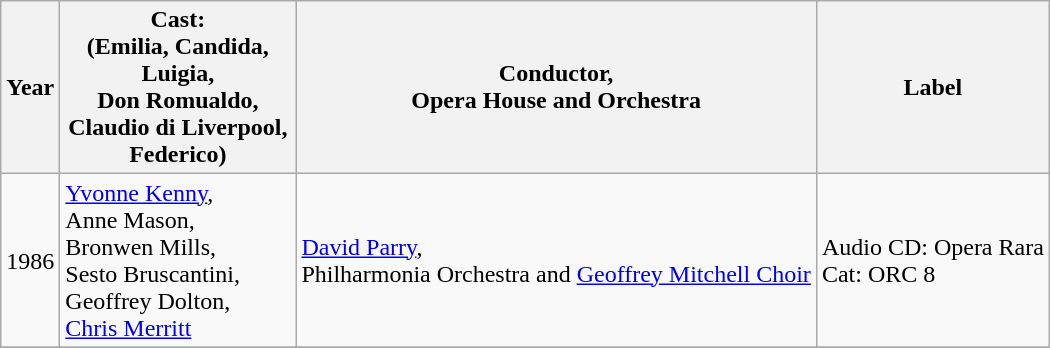<table class="wikitable">
<tr>
<th>Year</th>
<th width="150">Cast:<br>(Emilia, Candida,<br>Luigia,<br>Don Romualdo,<br>Claudio di Liverpool, Federico)</th>
<th>Conductor,<br>Opera House and Orchestra</th>
<th>Label</th>
</tr>
<tr>
<td>1986</td>
<td><a href='#'>Yvonne Kenny</a>,<br>Anne Mason,<br>Bronwen Mills,<br>Sesto Bruscantini,<br>Geoffrey Dolton,<br><a href='#'>Chris Merritt</a></td>
<td><a href='#'>David Parry</a>, <br>Philharmonia Orchestra and <a href='#'>Geoffrey Mitchell Choir</a></td>
<td>Audio CD: Opera Rara<br>Cat: ORC 8</td>
</tr>
<tr>
</tr>
</table>
